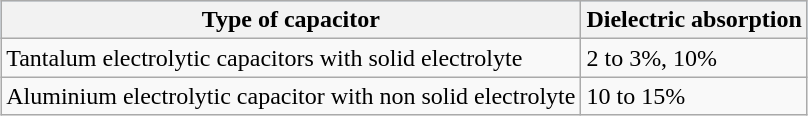<table class="wikitable centered" style="margin:1em auto;">
<tr style="background:#abcdef;">
<th>Type of capacitor</th>
<th>Dielectric absorption</th>
</tr>
<tr>
<td>Tantalum electrolytic capacitors with solid electrolyte</td>
<td>2 to 3%, 10%</td>
</tr>
<tr>
<td>Aluminium electrolytic capacitor with non solid electrolyte</td>
<td>10 to 15%</td>
</tr>
</table>
